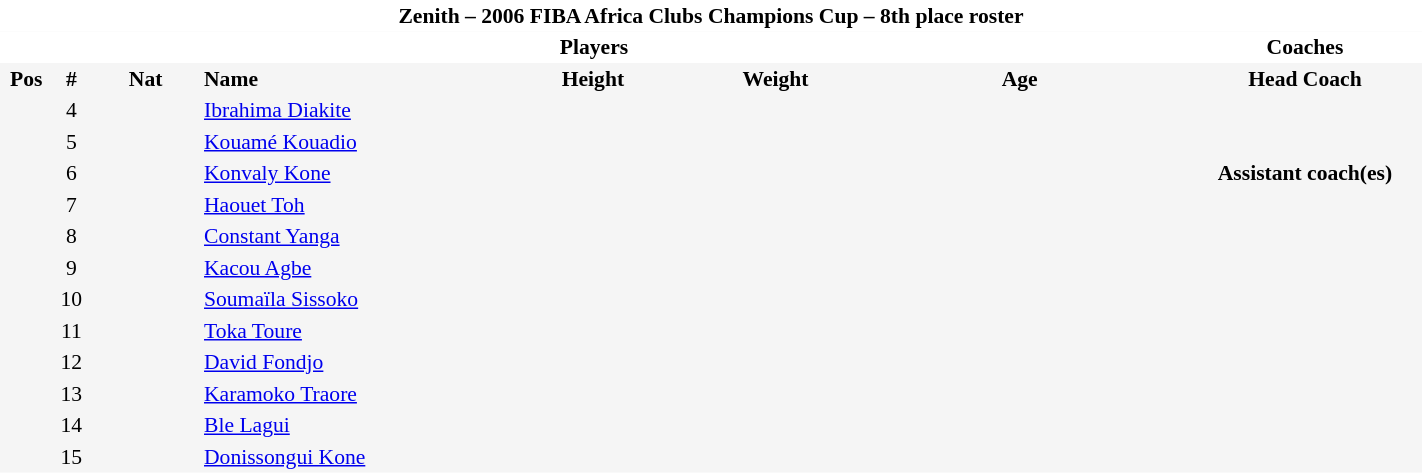<table border=0 cellpadding=2 cellspacing=0  |- bgcolor=#f5f5f5 style="text-align:center; font-size:90%;" width=75%>
<tr>
<td colspan="8" style="background: white; color: black"><strong>Zenith – 2006 FIBA Africa Clubs Champions Cup – 8th place roster</strong></td>
</tr>
<tr>
<td colspan="7" style="background: white; color: black"><strong>Players</strong></td>
<td style="background: white; color: black"><strong>Coaches</strong></td>
</tr>
<tr style="background=#f5f5f5; color: black">
<th width=5px>Pos</th>
<th width=5px>#</th>
<th width=50px>Nat</th>
<th width=135px align=left>Name</th>
<th width=100px>Height</th>
<th width=70px>Weight</th>
<th width=160px>Age</th>
<th width=110px>Head Coach</th>
</tr>
<tr>
<td></td>
<td>4</td>
<td></td>
<td align=left><a href='#'>Ibrahima Diakite</a></td>
<td></td>
<td></td>
<td><span></span></td>
<td></td>
</tr>
<tr>
<td></td>
<td>5</td>
<td></td>
<td align=left><a href='#'>Kouamé Kouadio</a></td>
<td></td>
<td></td>
<td><span></span></td>
</tr>
<tr>
<td></td>
<td>6</td>
<td></td>
<td align=left><a href='#'>Konvaly Kone</a></td>
<td></td>
<td></td>
<td><span></span></td>
<td><strong>Assistant coach(es)</strong></td>
</tr>
<tr>
<td></td>
<td>7</td>
<td></td>
<td align=left><a href='#'>Haouet Toh</a></td>
<td></td>
<td></td>
<td><span></span></td>
</tr>
<tr>
<td></td>
<td>8</td>
<td></td>
<td align=left><a href='#'>Constant Yanga</a></td>
<td></td>
<td></td>
<td><span></span></td>
</tr>
<tr>
<td></td>
<td>9</td>
<td></td>
<td align=left><a href='#'>Kacou Agbe</a></td>
<td></td>
<td></td>
<td><span></span></td>
</tr>
<tr>
<td></td>
<td>10</td>
<td></td>
<td align=left><a href='#'>Soumaïla Sissoko</a></td>
<td></td>
<td></td>
<td><span></span></td>
</tr>
<tr>
<td></td>
<td>11</td>
<td></td>
<td align=left><a href='#'>Toka Toure</a></td>
<td></td>
<td></td>
<td><span></span></td>
</tr>
<tr>
<td></td>
<td>12</td>
<td></td>
<td align=left><a href='#'>David Fondjo</a></td>
<td></td>
<td></td>
<td><span></span></td>
<td></td>
</tr>
<tr>
<td></td>
<td>13</td>
<td></td>
<td align=left><a href='#'>Karamoko Traore</a></td>
<td></td>
<td></td>
<td><span></span></td>
<td></td>
</tr>
<tr>
<td></td>
<td>14</td>
<td></td>
<td align=left><a href='#'>Ble Lagui</a></td>
<td></td>
<td></td>
<td><span></span></td>
<td></td>
</tr>
<tr>
<td></td>
<td>15</td>
<td></td>
<td align=left><a href='#'>Donissongui Kone</a></td>
<td></td>
<td></td>
<td><span></span></td>
</tr>
</table>
